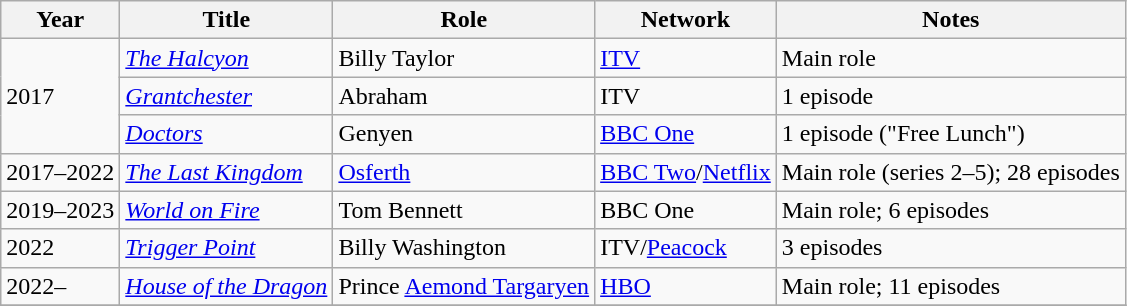<table class="wikitable plainrowheaders sortable">
<tr>
<th scope="col">Year</th>
<th scope="col">Title</th>
<th scope="col">Role</th>
<th scope="col">Network</th>
<th scope="col" class="unsortable">Notes</th>
</tr>
<tr>
<td rowspan="3">2017</td>
<td><em><a href='#'>The Halcyon</a></em></td>
<td>Billy Taylor</td>
<td><a href='#'>ITV</a></td>
<td>Main role</td>
</tr>
<tr>
<td><em><a href='#'>Grantchester</a></em></td>
<td>Abraham</td>
<td>ITV</td>
<td>1 episode</td>
</tr>
<tr>
<td><em><a href='#'>Doctors</a></em></td>
<td>Genyen</td>
<td><a href='#'>BBC One</a></td>
<td>1 episode ("Free Lunch")</td>
</tr>
<tr>
<td>2017–2022</td>
<td><em><a href='#'>The Last Kingdom</a></em></td>
<td><a href='#'>Osferth</a></td>
<td><a href='#'>BBC Two</a>/<a href='#'>Netflix</a></td>
<td>Main role (series 2–5); 28 episodes</td>
</tr>
<tr>
<td>2019–2023</td>
<td><em><a href='#'>World on Fire</a></em></td>
<td>Tom Bennett</td>
<td>BBC One</td>
<td>Main role; 6 episodes</td>
</tr>
<tr>
<td>2022</td>
<td><em><a href='#'>Trigger Point</a></em></td>
<td>Billy Washington</td>
<td>ITV/<a href='#'>Peacock</a></td>
<td>3 episodes</td>
</tr>
<tr>
<td>2022–</td>
<td><em><a href='#'>House of the Dragon</a></em></td>
<td>Prince <a href='#'>Aemond Targaryen</a></td>
<td><a href='#'>HBO</a></td>
<td>Main role; 11 episodes</td>
</tr>
<tr>
</tr>
</table>
